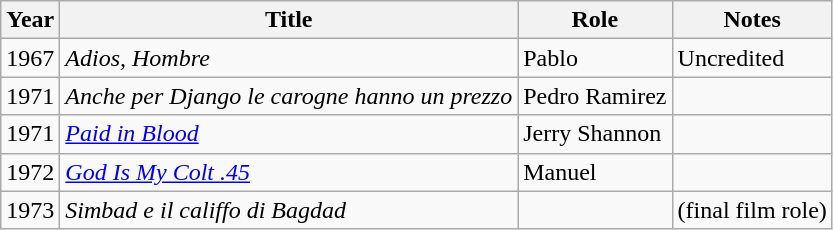<table class="wikitable">
<tr>
<th>Year</th>
<th>Title</th>
<th>Role</th>
<th>Notes</th>
</tr>
<tr>
<td>1967</td>
<td><em>Adios, Hombre</em></td>
<td>Pablo</td>
<td>Uncredited</td>
</tr>
<tr>
<td>1971</td>
<td><em>Anche per Django le carogne hanno un prezzo</em></td>
<td>Pedro Ramirez</td>
<td></td>
</tr>
<tr>
<td>1971</td>
<td><em><a href='#'>Paid in Blood</a></em></td>
<td>Jerry Shannon</td>
<td></td>
</tr>
<tr>
<td>1972</td>
<td><em><a href='#'>God Is My Colt .45</a></em></td>
<td>Manuel</td>
<td></td>
</tr>
<tr>
<td>1973</td>
<td><em>Simbad e il califfo di Bagdad</em></td>
<td></td>
<td>(final film role)</td>
</tr>
</table>
